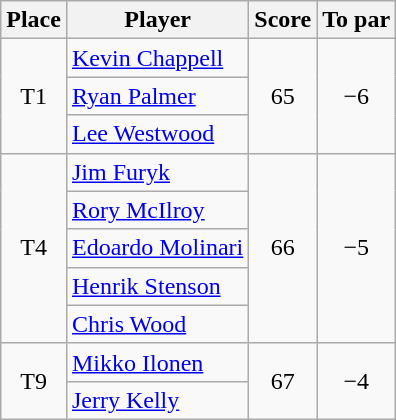<table class="wikitable">
<tr>
<th>Place</th>
<th>Player</th>
<th>Score</th>
<th>To par</th>
</tr>
<tr>
<td align=center rowspan=3>T1</td>
<td> <a href='#'>Kevin Chappell</a></td>
<td align=center rowspan=3>65</td>
<td align=center rowspan=3>−6</td>
</tr>
<tr>
<td> <a href='#'>Ryan Palmer</a></td>
</tr>
<tr>
<td> <a href='#'>Lee Westwood</a></td>
</tr>
<tr>
<td align=center rowspan=5>T4</td>
<td> <a href='#'>Jim Furyk</a></td>
<td align=center rowspan=5>66</td>
<td align=center rowspan=5>−5</td>
</tr>
<tr>
<td> <a href='#'>Rory McIlroy</a></td>
</tr>
<tr>
<td> <a href='#'>Edoardo Molinari</a></td>
</tr>
<tr>
<td> <a href='#'>Henrik Stenson</a></td>
</tr>
<tr>
<td> <a href='#'>Chris Wood</a></td>
</tr>
<tr>
<td align=center rowspan=2>T9</td>
<td> <a href='#'>Mikko Ilonen</a></td>
<td align=center rowspan=2>67</td>
<td align=center rowspan=2>−4</td>
</tr>
<tr>
<td> <a href='#'>Jerry Kelly</a></td>
</tr>
</table>
